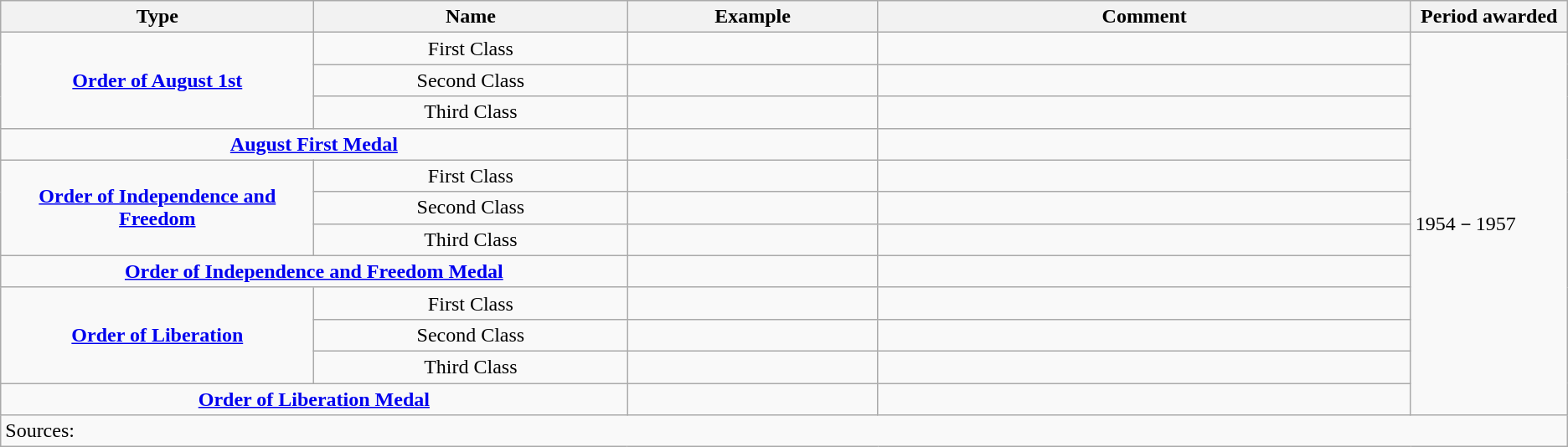<table class="wikitable">
<tr>
<th width="20%">Type</th>
<th width="20%">Name</th>
<th width="16%">Example</th>
<th>Comment</th>
<th width="10%">Period awarded</th>
</tr>
<tr>
<td rowspan=3 style="text-align: center;"><strong><a href='#'>Order of August 1st</a></strong></td>
<td style="text-align: center;">First Class</td>
<td></td>
<td></td>
<td rowspan=12>1954－1957</td>
</tr>
<tr>
<td style="text-align: center;">Second Class</td>
<td></td>
<td></td>
</tr>
<tr>
<td style="text-align: center;">Third Class</td>
<td></td>
<td></td>
</tr>
<tr>
<td colspan=2 style="text-align: center;"><strong><a href='#'>August First Medal</a></strong></td>
<td></td>
<td></td>
</tr>
<tr>
<td rowspan=3 style="text-align: center;"><strong><a href='#'>Order of Independence and Freedom</a></strong></td>
<td style="text-align: center;">First Class</td>
<td></td>
<td></td>
</tr>
<tr>
<td style="text-align: center;">Second Class</td>
<td></td>
<td></td>
</tr>
<tr>
<td style="text-align: center;">Third Class</td>
<td></td>
<td></td>
</tr>
<tr>
<td colspan=2 style="text-align: center;"><strong><a href='#'>Order of Independence and Freedom Medal</a></strong></td>
<td></td>
<td></td>
</tr>
<tr>
<td rowspan=3 style="text-align: center;"><strong><a href='#'>Order of Liberation</a></strong></td>
<td style="text-align: center;">First Class</td>
<td></td>
<td></td>
</tr>
<tr>
<td style="text-align: center;">Second Class</td>
<td></td>
<td></td>
</tr>
<tr>
<td style="text-align: center;">Third Class</td>
<td></td>
<td></td>
</tr>
<tr>
<td colspan=2 style="text-align: center;"><strong><a href='#'>Order of Liberation Medal</a></strong></td>
<td></td>
<td></td>
</tr>
<tr>
<td colspan="5">Sources:</td>
</tr>
</table>
